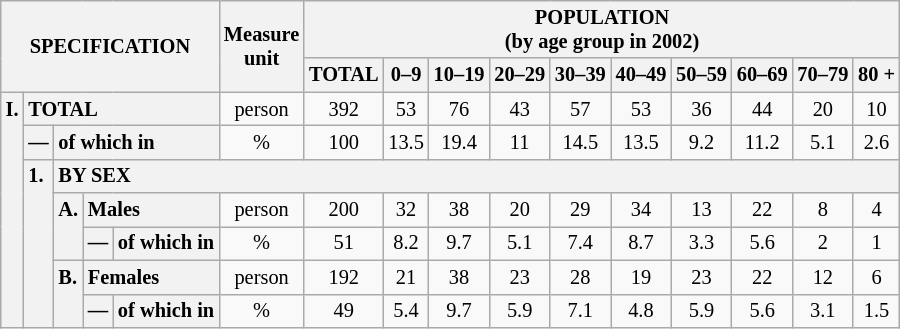<table class="wikitable" style="font-size:85%; text-align:center">
<tr>
<th rowspan="2" colspan="5">SPECIFICATION</th>
<th rowspan="2">Measure<br> unit</th>
<th colspan="10" rowspan="1">POPULATION<br> (by age group in 2002)</th>
</tr>
<tr>
<th>TOTAL</th>
<th>0–9</th>
<th>10–19</th>
<th>20–29</th>
<th>30–39</th>
<th>40–49</th>
<th>50–59</th>
<th>60–69</th>
<th>70–79</th>
<th>80 +</th>
</tr>
<tr>
<th style="text-align:left" valign="top" rowspan="7">I.</th>
<th style="text-align:left" colspan="4">TOTAL</th>
<td>person</td>
<td>392</td>
<td>53</td>
<td>76</td>
<td>43</td>
<td>57</td>
<td>53</td>
<td>36</td>
<td>44</td>
<td>20</td>
<td>10</td>
</tr>
<tr>
<th style="text-align:left" valign="top">—</th>
<th style="text-align:left" colspan="3">of which in</th>
<td>%</td>
<td>100</td>
<td>13.5</td>
<td>19.4</td>
<td>11</td>
<td>14.5</td>
<td>13.5</td>
<td>9.2</td>
<td>11.2</td>
<td>5.1</td>
<td>2.6</td>
</tr>
<tr>
<th style="text-align:left" valign="top" rowspan="5">1.</th>
<th style="text-align:left" colspan="14">BY SEX</th>
</tr>
<tr>
<th style="text-align:left" valign="top" rowspan="2">A.</th>
<th style="text-align:left" colspan="2">Males</th>
<td>person</td>
<td>200</td>
<td>32</td>
<td>38</td>
<td>20</td>
<td>29</td>
<td>34</td>
<td>13</td>
<td>22</td>
<td>8</td>
<td>4</td>
</tr>
<tr>
<th style="text-align:left" valign="top">—</th>
<th style="text-align:left" colspan="1">of which in</th>
<td>%</td>
<td>51</td>
<td>8.2</td>
<td>9.7</td>
<td>5.1</td>
<td>7.4</td>
<td>8.7</td>
<td>3.3</td>
<td>5.6</td>
<td>2</td>
<td>1</td>
</tr>
<tr>
<th style="text-align:left" valign="top" rowspan="2">B.</th>
<th style="text-align:left" colspan="2">Females</th>
<td>person</td>
<td>192</td>
<td>21</td>
<td>38</td>
<td>23</td>
<td>28</td>
<td>19</td>
<td>23</td>
<td>22</td>
<td>12</td>
<td>6</td>
</tr>
<tr>
<th style="text-align:left" valign="top">—</th>
<th style="text-align:left" colspan="1">of which in</th>
<td>%</td>
<td>49</td>
<td>5.4</td>
<td>9.7</td>
<td>5.9</td>
<td>7.1</td>
<td>4.8</td>
<td>5.9</td>
<td>5.6</td>
<td>3.1</td>
<td>1.5</td>
</tr>
</table>
